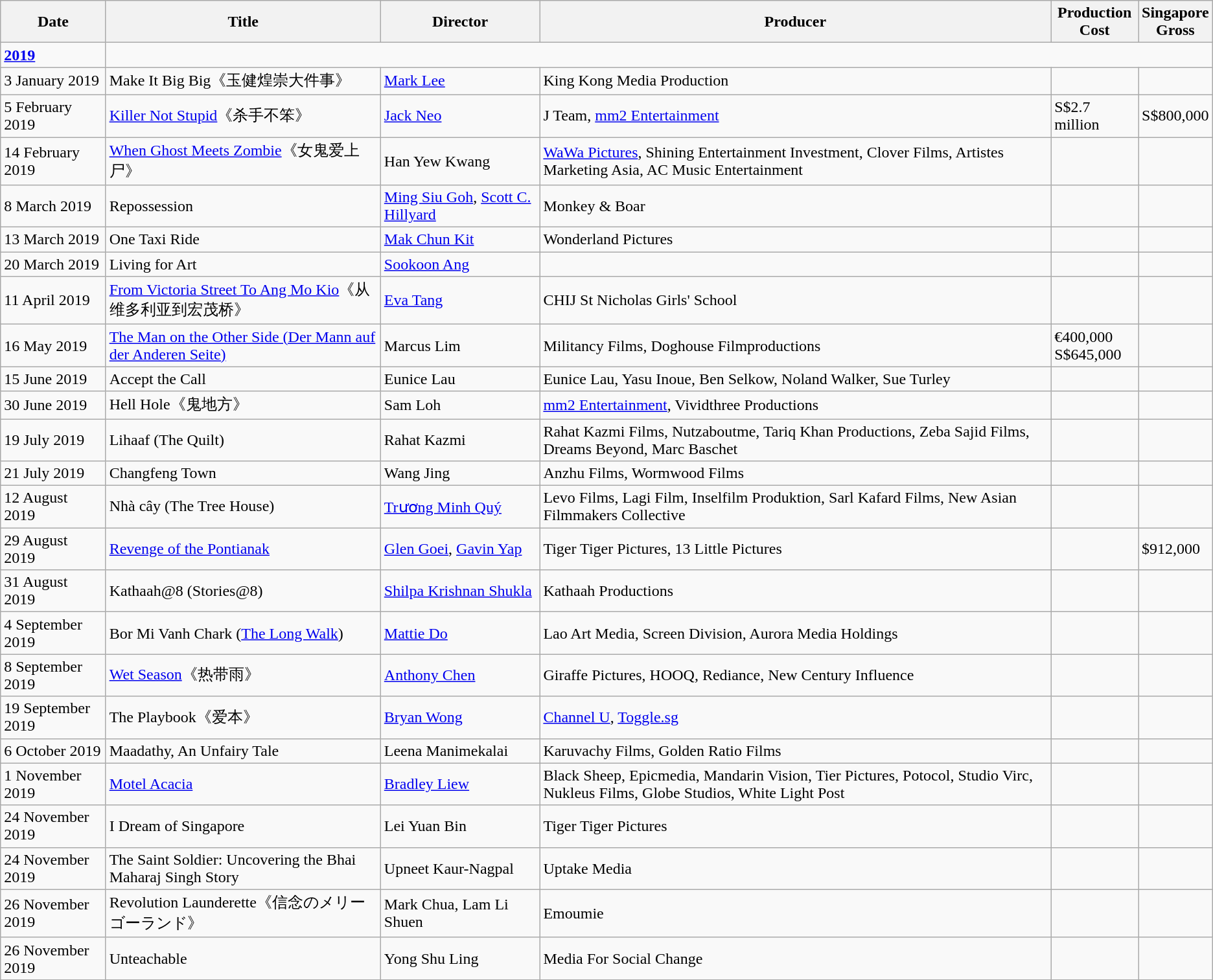<table class="wikitable sortable">
<tr>
<th>Date</th>
<th>Title</th>
<th>Director</th>
<th>Producer</th>
<th>Production<br> Cost</th>
<th>Singapore<br> Gross</th>
</tr>
<tr>
<td><strong><a href='#'>2019</a></strong></td>
</tr>
<tr>
<td>3 January 2019</td>
<td>Make It Big Big《玉健煌崇大件事》</td>
<td><a href='#'>Mark Lee</a></td>
<td>King Kong Media Production</td>
<td></td>
<td></td>
</tr>
<tr>
<td>5 February 2019</td>
<td><a href='#'>Killer Not Stupid</a>《杀手不笨》</td>
<td><a href='#'>Jack Neo</a></td>
<td>J Team, <a href='#'>mm2 Entertainment</a></td>
<td>S$2.7 million</td>
<td>S$800,000</td>
</tr>
<tr>
<td>14 February 2019</td>
<td><a href='#'>When Ghost Meets Zombie</a>《女鬼爱上尸》</td>
<td>Han Yew Kwang</td>
<td><a href='#'>WaWa Pictures</a>, Shining Entertainment Investment, Clover Films, Artistes Marketing Asia, AC Music Entertainment</td>
<td></td>
<td></td>
</tr>
<tr>
<td>8 March 2019</td>
<td>Repossession</td>
<td><a href='#'>Ming Siu Goh</a>, <a href='#'>Scott C. Hillyard</a></td>
<td>Monkey & Boar</td>
<td></td>
<td></td>
</tr>
<tr>
<td>13 March 2019</td>
<td>One Taxi Ride</td>
<td><a href='#'>Mak Chun Kit</a></td>
<td>Wonderland Pictures</td>
<td></td>
<td></td>
</tr>
<tr>
<td>20 March 2019</td>
<td>Living for Art</td>
<td><a href='#'>Sookoon Ang</a></td>
<td></td>
<td></td>
<td></td>
</tr>
<tr>
<td>11 April 2019</td>
<td><a href='#'>From Victoria Street To Ang Mo Kio</a>《从维多利亚到宏茂桥》</td>
<td><a href='#'>Eva Tang</a></td>
<td>CHIJ St Nicholas Girls' School</td>
<td></td>
<td></td>
</tr>
<tr>
<td>16 May 2019</td>
<td><a href='#'>The Man on the Other Side (Der Mann auf der Anderen Seite)</a></td>
<td>Marcus Lim</td>
<td>Militancy Films, Doghouse Filmproductions</td>
<td>€400,000<br>S$645,000</td>
<td></td>
</tr>
<tr>
<td>15 June 2019</td>
<td>Accept the Call</td>
<td>Eunice Lau</td>
<td>Eunice Lau, Yasu Inoue, Ben Selkow, Noland Walker, Sue Turley</td>
<td></td>
<td></td>
</tr>
<tr>
<td>30 June 2019</td>
<td>Hell Hole《⿁地⽅》</td>
<td>Sam Loh</td>
<td><a href='#'>mm2 Entertainment</a>, Vividthree Productions</td>
<td></td>
<td></td>
</tr>
<tr>
<td>19 July 2019</td>
<td>Lihaaf (The Quilt)</td>
<td>Rahat Kazmi</td>
<td>Rahat Kazmi Films, Nutzaboutme, Tariq Khan Productions, Zeba Sajid Films, Dreams Beyond, Marc Baschet</td>
<td></td>
<td></td>
</tr>
<tr>
<td>21 July 2019</td>
<td>Changfeng Town</td>
<td>Wang Jing</td>
<td>Anzhu Films, Wormwood Films</td>
<td></td>
<td></td>
</tr>
<tr>
<td>12 August 2019</td>
<td>Nhà cây (The Tree House)</td>
<td><a href='#'>Trương Minh Quý</a></td>
<td>Levo Films, Lagi Film, Inselfilm Produktion, Sarl Kafard Films, New Asian Filmmakers Collective</td>
<td></td>
<td></td>
</tr>
<tr>
<td>29 August 2019</td>
<td><a href='#'>Revenge of the Pontianak</a></td>
<td><a href='#'>Glen Goei</a>, <a href='#'>Gavin Yap</a></td>
<td>Tiger Tiger Pictures, 13 Little Pictures</td>
<td></td>
<td>$912,000</td>
</tr>
<tr>
<td>31 August 2019</td>
<td>Kathaah@8 (Stories@8)</td>
<td><a href='#'>Shilpa Krishnan Shukla</a></td>
<td>Kathaah Productions</td>
<td></td>
<td></td>
</tr>
<tr>
<td>4 September 2019</td>
<td>Bor Mi Vanh Chark (<a href='#'>The Long Walk</a>)</td>
<td><a href='#'>Mattie Do</a></td>
<td>Lao Art Media, Screen Division, Aurora Media Holdings</td>
<td></td>
<td></td>
</tr>
<tr>
<td>8 September 2019</td>
<td><a href='#'>Wet Season</a>《热带雨》</td>
<td><a href='#'>Anthony Chen</a></td>
<td>Giraffe Pictures, HOOQ, Rediance, New Century Influence</td>
<td></td>
<td></td>
</tr>
<tr>
<td>19 September 2019</td>
<td>The Playbook《爱本》</td>
<td><a href='#'>Bryan Wong</a></td>
<td><a href='#'>Channel U</a>, <a href='#'>Toggle.sg</a></td>
<td></td>
<td></td>
</tr>
<tr>
<td>6 October 2019</td>
<td>Maadathy, An Unfairy Tale</td>
<td>Leena Manimekalai</td>
<td>Karuvachy Films, Golden Ratio Films</td>
<td></td>
<td></td>
</tr>
<tr>
<td>1 November 2019</td>
<td><a href='#'>Motel Acacia</a></td>
<td><a href='#'>Bradley Liew</a></td>
<td>Black Sheep, Epicmedia, Mandarin Vision, Tier Pictures, Potocol, Studio Virc, Nukleus Films, Globe Studios, White Light Post</td>
<td></td>
<td></td>
</tr>
<tr>
<td>24 November 2019</td>
<td>I Dream of Singapore</td>
<td>Lei Yuan Bin</td>
<td>Tiger Tiger Pictures</td>
<td></td>
<td></td>
</tr>
<tr>
<td>24 November 2019</td>
<td>The Saint Soldier: Uncovering the Bhai Maharaj Singh Story</td>
<td>Upneet Kaur-Nagpal</td>
<td>Uptake Media</td>
<td></td>
<td></td>
</tr>
<tr>
<td>26 November 2019</td>
<td>Revolution Launderette《信念のメリーゴーランド》</td>
<td>Mark Chua, Lam Li Shuen</td>
<td>Emoumie</td>
<td></td>
<td></td>
</tr>
<tr>
<td>26 November 2019</td>
<td>Unteachable</td>
<td>Yong Shu Ling</td>
<td>Media For Social Change</td>
<td></td>
<td></td>
</tr>
</table>
